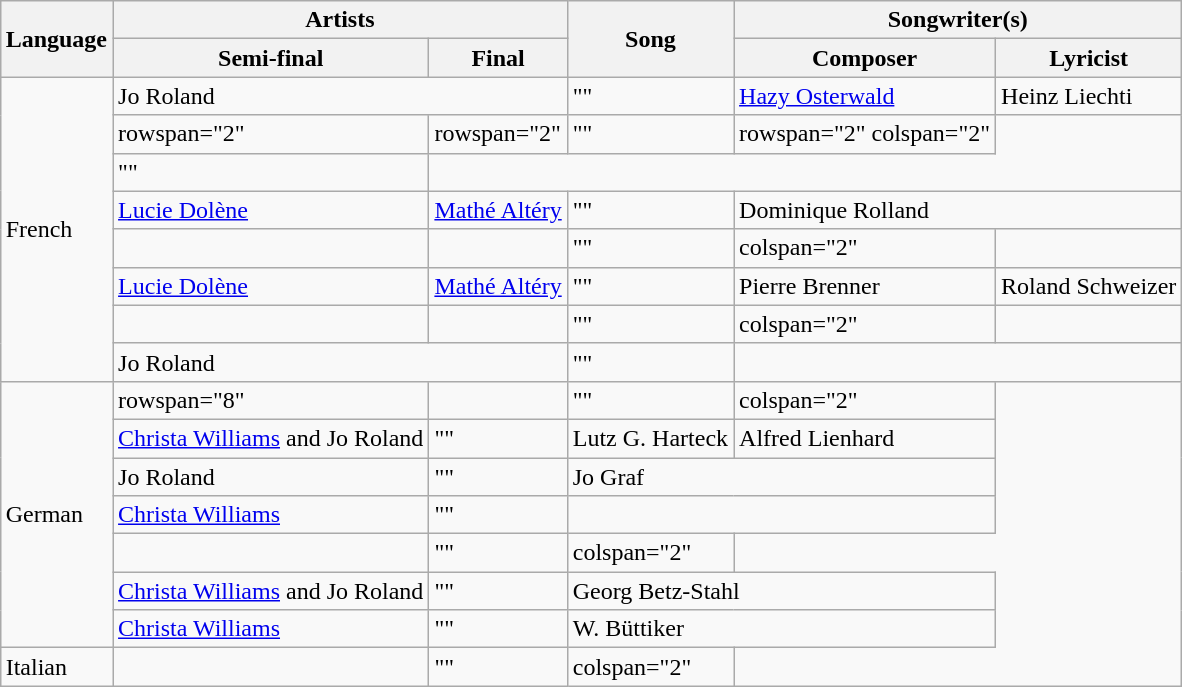<table class="sortable wikitable" style="margin: 1em auto 1em auto; text-align:left">
<tr>
<th rowspan="2">Language</th>
<th colspan="2">Artists</th>
<th rowspan="2">Song</th>
<th colspan="2">Songwriter(s)</th>
</tr>
<tr>
<th>Semi-final</th>
<th>Final</th>
<th>Composer</th>
<th>Lyricist</th>
</tr>
<tr>
<td rowspan="8">French</td>
<td colspan="2">Jo Roland</td>
<td>""</td>
<td><a href='#'>Hazy Osterwald</a></td>
<td>Heinz Liechti</td>
</tr>
<tr>
<td>rowspan="2" </td>
<td>rowspan="2" </td>
<td>""</td>
<td>rowspan="2" colspan="2" </td>
</tr>
<tr>
<td>""</td>
</tr>
<tr>
<td><a href='#'>Lucie Dolène</a></td>
<td><a href='#'>Mathé Altéry</a></td>
<td>""</td>
<td colspan="2">Dominique Rolland</td>
</tr>
<tr>
<td></td>
<td></td>
<td>""</td>
<td>colspan="2" </td>
</tr>
<tr>
<td><a href='#'>Lucie Dolène</a></td>
<td><a href='#'>Mathé Altéry</a></td>
<td>""</td>
<td>Pierre Brenner</td>
<td>Roland Schweizer</td>
</tr>
<tr>
<td></td>
<td></td>
<td>""</td>
<td>colspan="2" </td>
</tr>
<tr>
<td colspan="2">Jo Roland</td>
<td>""</td>
<td colspan="2"></td>
</tr>
<tr>
<td rowspan="7">German</td>
<td>rowspan="8" </td>
<td></td>
<td>""</td>
<td>colspan="2" </td>
</tr>
<tr>
<td><a href='#'>Christa Williams</a> and Jo Roland</td>
<td>""</td>
<td>Lutz G. Harteck</td>
<td>Alfred Lienhard</td>
</tr>
<tr>
<td>Jo Roland</td>
<td>""</td>
<td colspan="2">Jo Graf</td>
</tr>
<tr>
<td><a href='#'>Christa Williams</a></td>
<td>""</td>
<td colspan="2"></td>
</tr>
<tr>
<td></td>
<td>""</td>
<td>colspan="2" </td>
</tr>
<tr>
<td><a href='#'>Christa Williams</a> and Jo Roland</td>
<td>""</td>
<td colspan="2">Georg Betz-Stahl</td>
</tr>
<tr>
<td><a href='#'>Christa Williams</a></td>
<td>""</td>
<td colspan="2">W. Büttiker</td>
</tr>
<tr>
<td>Italian</td>
<td></td>
<td>""</td>
<td>colspan="2" </td>
</tr>
</table>
